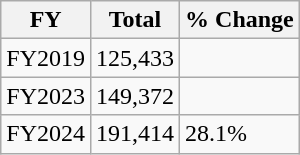<table class="wikitable">
<tr>
<th>FY</th>
<th>Total</th>
<th>% Change</th>
</tr>
<tr>
<td>FY2019</td>
<td>125,433</td>
<td></td>
</tr>
<tr>
<td>FY2023</td>
<td>149,372</td>
<td></td>
</tr>
<tr>
<td>FY2024</td>
<td>191,414</td>
<td>28.1%</td>
</tr>
</table>
